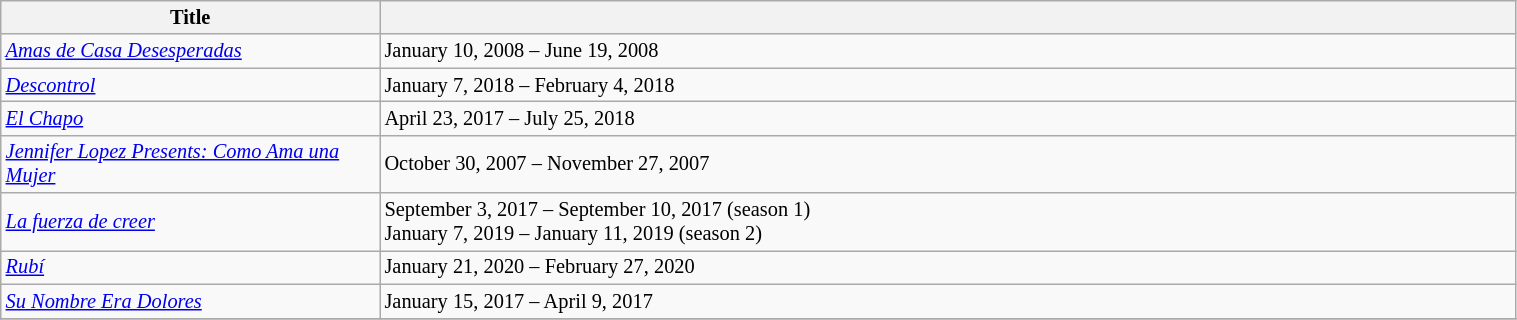<table class="wikitable sortable" style="width:80%; font-size:85%;">
<tr>
<th style="width:25%;">Title</th>
<th></th>
</tr>
<tr>
<td><em><a href='#'>Amas de Casa Desesperadas</a></em></td>
<td>January 10, 2008 – June 19, 2008</td>
</tr>
<tr>
<td><em><a href='#'>Descontrol</a></em></td>
<td>January 7, 2018 – February 4, 2018</td>
</tr>
<tr>
<td><em><a href='#'>El Chapo</a></em></td>
<td>April 23, 2017 – July 25, 2018</td>
</tr>
<tr>
<td><em><a href='#'>Jennifer Lopez Presents: Como Ama una Mujer</a></em></td>
<td>October 30, 2007 – November 27, 2007</td>
</tr>
<tr>
<td><em><a href='#'>La fuerza de creer</a></em></td>
<td>September 3, 2017 – September 10, 2017 (season 1)<br>January 7, 2019 – January 11, 2019 (season 2)</td>
</tr>
<tr>
<td><em><a href='#'>Rubí</a></em></td>
<td>January 21, 2020 – February 27, 2020</td>
</tr>
<tr>
<td><em><a href='#'>Su Nombre Era Dolores</a></em></td>
<td>January 15, 2017 – April 9, 2017</td>
</tr>
<tr>
</tr>
</table>
